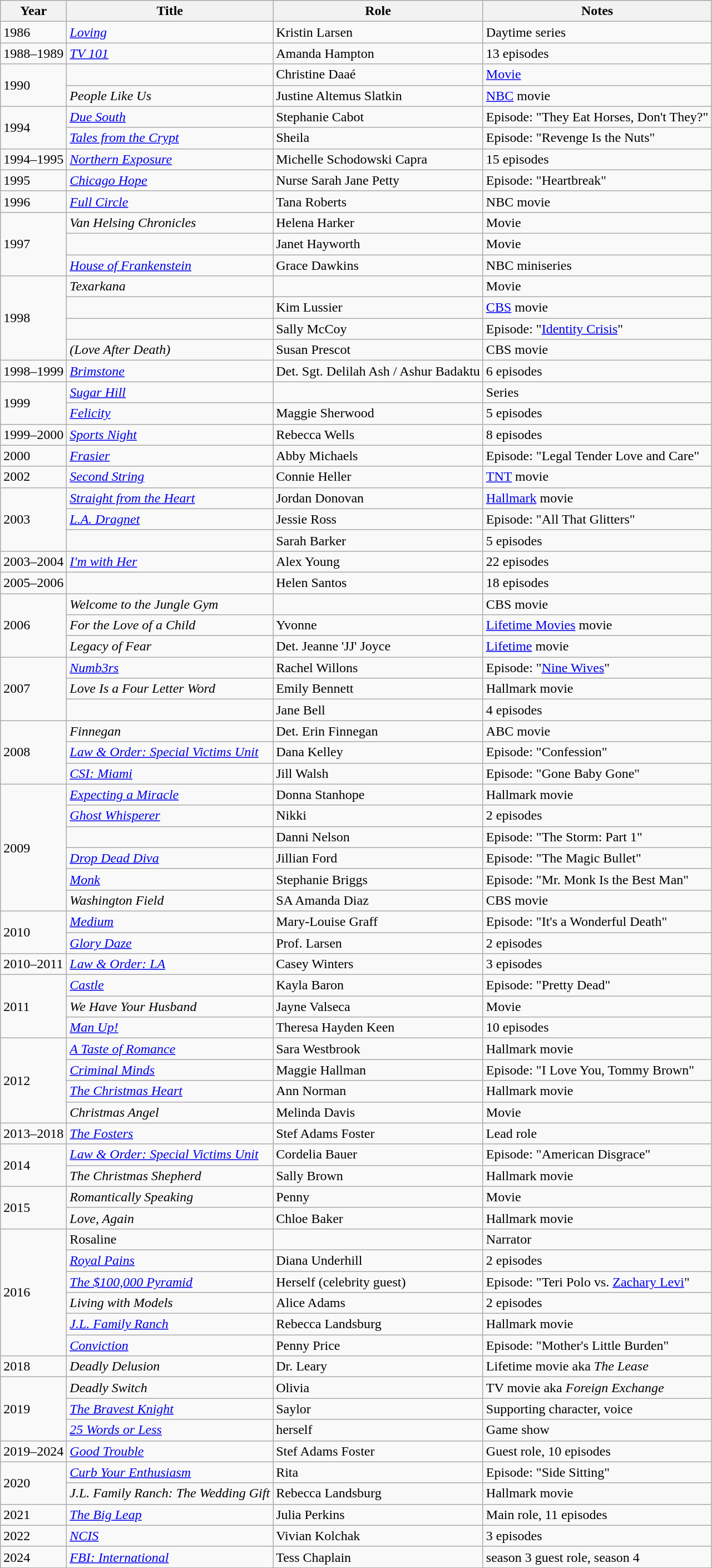<table class="wikitable sortable">
<tr>
<th>Year</th>
<th>Title</th>
<th>Role</th>
<th class="unsortable">Notes</th>
</tr>
<tr>
<td>1986</td>
<td><em><a href='#'>Loving</a></em></td>
<td>Kristin Larsen</td>
<td>Daytime series</td>
</tr>
<tr>
<td>1988–1989</td>
<td><em><a href='#'>TV 101</a></em></td>
<td>Amanda Hampton</td>
<td>13 episodes</td>
</tr>
<tr>
<td rowspan=2>1990</td>
<td><em></em></td>
<td>Christine Daaé</td>
<td><a href='#'>Movie</a></td>
</tr>
<tr>
<td><em>People Like Us</em></td>
<td>Justine Altemus Slatkin</td>
<td><a href='#'>NBC</a> movie</td>
</tr>
<tr>
<td rowspan=2>1994</td>
<td><em><a href='#'>Due South</a></em></td>
<td>Stephanie Cabot</td>
<td>Episode: "They Eat Horses, Don't They?"</td>
</tr>
<tr>
<td><em><a href='#'>Tales from the Crypt</a></em></td>
<td>Sheila</td>
<td>Episode: "Revenge Is the Nuts"</td>
</tr>
<tr>
<td>1994–1995</td>
<td><em><a href='#'>Northern Exposure</a></em></td>
<td>Michelle Schodowski Capra</td>
<td>15 episodes</td>
</tr>
<tr>
<td>1995</td>
<td><em><a href='#'>Chicago Hope</a></em></td>
<td>Nurse Sarah Jane Petty</td>
<td>Episode: "Heartbreak"</td>
</tr>
<tr>
<td>1996</td>
<td><em><a href='#'>Full Circle</a></em></td>
<td>Tana Roberts</td>
<td>NBC movie</td>
</tr>
<tr>
<td rowspan=3>1997</td>
<td><em>Van Helsing Chronicles</em></td>
<td>Helena Harker</td>
<td>Movie</td>
</tr>
<tr>
<td><em></em></td>
<td>Janet Hayworth</td>
<td>Movie</td>
</tr>
<tr>
<td><em><a href='#'>House of Frankenstein</a></em></td>
<td>Grace Dawkins</td>
<td>NBC miniseries</td>
</tr>
<tr>
<td rowspan=4>1998</td>
<td><em>Texarkana</em></td>
<td></td>
<td>Movie</td>
</tr>
<tr>
<td><em></em></td>
<td>Kim Lussier</td>
<td><a href='#'>CBS</a> movie</td>
</tr>
<tr>
<td><em></em></td>
<td>Sally McCoy</td>
<td>Episode: "<a href='#'>Identity Crisis</a>"</td>
</tr>
<tr>
<td><em> (Love After Death)</em></td>
<td>Susan Prescot</td>
<td>CBS movie</td>
</tr>
<tr>
<td>1998–1999</td>
<td><em><a href='#'>Brimstone</a></em></td>
<td>Det. Sgt. Delilah Ash / Ashur Badaktu</td>
<td>6 episodes</td>
</tr>
<tr>
<td rowspan=2>1999</td>
<td><em><a href='#'>Sugar Hill</a></em></td>
<td></td>
<td>Series</td>
</tr>
<tr>
<td><em><a href='#'>Felicity</a></em></td>
<td>Maggie Sherwood</td>
<td>5 episodes</td>
</tr>
<tr>
<td>1999–2000</td>
<td><em><a href='#'>Sports Night</a></em></td>
<td>Rebecca Wells</td>
<td>8 episodes</td>
</tr>
<tr>
<td>2000</td>
<td><em><a href='#'>Frasier</a></em></td>
<td>Abby Michaels</td>
<td>Episode: "Legal Tender Love and Care"</td>
</tr>
<tr>
<td>2002</td>
<td><em><a href='#'>Second String</a></em></td>
<td>Connie Heller</td>
<td><a href='#'>TNT</a> movie</td>
</tr>
<tr>
<td rowspan=3>2003</td>
<td><em><a href='#'>Straight from the Heart</a></em></td>
<td>Jordan Donovan</td>
<td><a href='#'>Hallmark</a> movie</td>
</tr>
<tr>
<td><em><a href='#'>L.A. Dragnet</a></em></td>
<td>Jessie Ross</td>
<td>Episode: "All That Glitters"</td>
</tr>
<tr>
<td><em></em></td>
<td>Sarah Barker</td>
<td>5 episodes</td>
</tr>
<tr>
<td>2003–2004</td>
<td><em><a href='#'>I'm with Her</a></em></td>
<td>Alex Young</td>
<td>22 episodes</td>
</tr>
<tr>
<td>2005–2006</td>
<td><em></em></td>
<td>Helen Santos</td>
<td>18 episodes</td>
</tr>
<tr>
<td rowspan=3>2006</td>
<td><em>Welcome to the Jungle Gym</em></td>
<td></td>
<td>CBS movie</td>
</tr>
<tr>
<td><em>For the Love of a Child</em></td>
<td>Yvonne</td>
<td><a href='#'>Lifetime Movies</a> movie</td>
</tr>
<tr>
<td><em>Legacy of Fear</em></td>
<td>Det. Jeanne 'JJ' Joyce</td>
<td><a href='#'>Lifetime</a> movie</td>
</tr>
<tr>
<td rowspan=3>2007</td>
<td><em><a href='#'>Numb3rs</a></em></td>
<td>Rachel Willons</td>
<td>Episode: "<a href='#'>Nine Wives</a>"</td>
</tr>
<tr>
<td><em>Love Is a Four Letter Word</em></td>
<td>Emily Bennett</td>
<td>Hallmark movie</td>
</tr>
<tr>
<td><em></em></td>
<td>Jane Bell</td>
<td>4 episodes</td>
</tr>
<tr>
<td rowspan=3>2008</td>
<td><em>Finnegan</em></td>
<td>Det. Erin Finnegan</td>
<td>ABC movie</td>
</tr>
<tr>
<td><em><a href='#'>Law & Order: Special Victims Unit</a></em></td>
<td>Dana Kelley</td>
<td>Episode: "Confession"</td>
</tr>
<tr>
<td><em><a href='#'>CSI: Miami</a></em></td>
<td>Jill Walsh</td>
<td>Episode: "Gone Baby Gone"</td>
</tr>
<tr>
<td rowspan=6>2009</td>
<td><em><a href='#'>Expecting a Miracle</a></em></td>
<td>Donna Stanhope</td>
<td>Hallmark movie</td>
</tr>
<tr>
<td><em><a href='#'>Ghost Whisperer</a></em></td>
<td>Nikki</td>
<td>2 episodes</td>
</tr>
<tr>
<td><em></em></td>
<td>Danni Nelson</td>
<td>Episode: "The Storm: Part 1"</td>
</tr>
<tr>
<td><em><a href='#'>Drop Dead Diva</a></em></td>
<td>Jillian Ford</td>
<td>Episode: "The Magic Bullet"</td>
</tr>
<tr>
<td><em><a href='#'>Monk</a></em></td>
<td>Stephanie Briggs</td>
<td>Episode: "Mr. Monk Is the Best Man"</td>
</tr>
<tr>
<td><em>Washington Field</em></td>
<td>SA Amanda Diaz</td>
<td>CBS movie</td>
</tr>
<tr>
<td rowspan=2>2010</td>
<td><em><a href='#'>Medium</a></em></td>
<td>Mary-Louise Graff</td>
<td>Episode: "It's a Wonderful Death"</td>
</tr>
<tr>
<td><em><a href='#'>Glory Daze</a></em></td>
<td>Prof. Larsen</td>
<td>2 episodes</td>
</tr>
<tr>
<td>2010–2011</td>
<td><em><a href='#'>Law & Order: LA</a></em></td>
<td>Casey Winters</td>
<td>3 episodes</td>
</tr>
<tr>
<td rowspan=3>2011</td>
<td><em><a href='#'>Castle</a></em></td>
<td>Kayla Baron</td>
<td>Episode: "Pretty Dead"</td>
</tr>
<tr>
<td><em>We Have Your Husband</em></td>
<td>Jayne Valseca</td>
<td>Movie</td>
</tr>
<tr>
<td><em><a href='#'>Man Up!</a></em></td>
<td>Theresa Hayden Keen</td>
<td>10 episodes</td>
</tr>
<tr>
<td rowspan=4>2012</td>
<td><em><a href='#'>A Taste of Romance</a></em></td>
<td>Sara Westbrook</td>
<td>Hallmark movie</td>
</tr>
<tr>
<td><em><a href='#'>Criminal Minds</a></em></td>
<td>Maggie Hallman</td>
<td>Episode: "I Love You, Tommy Brown"</td>
</tr>
<tr>
<td><em><a href='#'>The Christmas Heart</a></em></td>
<td>Ann Norman</td>
<td>Hallmark movie</td>
</tr>
<tr>
<td><em>Christmas Angel</em></td>
<td>Melinda Davis</td>
<td>Movie</td>
</tr>
<tr>
<td>2013–2018</td>
<td><em><a href='#'>The Fosters</a></em></td>
<td>Stef Adams Foster</td>
<td>Lead role</td>
</tr>
<tr>
<td rowspan=2>2014</td>
<td><em><a href='#'>Law & Order: Special Victims Unit</a></em></td>
<td>Cordelia Bauer</td>
<td>Episode: "American Disgrace"</td>
</tr>
<tr>
<td><em>The Christmas Shepherd</em></td>
<td>Sally Brown</td>
<td>Hallmark movie</td>
</tr>
<tr>
<td rowspan=2>2015</td>
<td><em>Romantically Speaking</em></td>
<td>Penny</td>
<td>Movie</td>
</tr>
<tr>
<td><em>Love, Again</em></td>
<td>Chloe Baker</td>
<td>Hallmark movie</td>
</tr>
<tr>
<td rowspan=6>2016</td>
<td>Rosaline</td>
<td></td>
<td>Narrator</td>
</tr>
<tr>
<td><em><a href='#'>Royal Pains</a></em></td>
<td>Diana Underhill</td>
<td>2 episodes</td>
</tr>
<tr>
<td><em><a href='#'>The $100,000 Pyramid</a></em></td>
<td>Herself (celebrity guest)</td>
<td>Episode: "Teri Polo vs. <a href='#'>Zachary Levi</a>"</td>
</tr>
<tr>
<td><em>Living with Models</em></td>
<td>Alice Adams</td>
<td>2 episodes</td>
</tr>
<tr>
<td><em><a href='#'>J.L. Family Ranch</a></em></td>
<td>Rebecca Landsburg</td>
<td>Hallmark movie</td>
</tr>
<tr>
<td><em><a href='#'>Conviction</a></em></td>
<td>Penny Price</td>
<td>Episode: "Mother's Little Burden"</td>
</tr>
<tr>
<td>2018</td>
<td><em>Deadly Delusion</em></td>
<td>Dr. Leary</td>
<td>Lifetime movie aka <em>The Lease</em></td>
</tr>
<tr>
<td rowspan=3>2019</td>
<td><em>Deadly Switch</em></td>
<td>Olivia</td>
<td>TV movie aka <em>Foreign Exchange</em></td>
</tr>
<tr>
<td><em><a href='#'>The Bravest Knight</a></em></td>
<td>Saylor</td>
<td>Supporting character, voice</td>
</tr>
<tr>
<td><em><a href='#'>25 Words or Less</a></em></td>
<td>herself</td>
<td>Game show</td>
</tr>
<tr>
<td>2019–2024</td>
<td><em><a href='#'>Good Trouble</a></em></td>
<td>Stef Adams Foster</td>
<td>Guest role, 10 episodes</td>
</tr>
<tr>
<td rowspan=2>2020</td>
<td><em><a href='#'>Curb Your Enthusiasm</a></em></td>
<td>Rita</td>
<td>Episode: "Side Sitting"</td>
</tr>
<tr>
<td><em>J.L. Family Ranch: The Wedding Gift</em></td>
<td>Rebecca Landsburg</td>
<td>Hallmark movie</td>
</tr>
<tr>
<td>2021</td>
<td><em><a href='#'>The Big Leap</a></em></td>
<td>Julia Perkins</td>
<td>Main role, 11 episodes</td>
</tr>
<tr>
<td>2022</td>
<td><em><a href='#'>NCIS</a></em></td>
<td>Vivian Kolchak</td>
<td>3 episodes</td>
</tr>
<tr>
<td>2024</td>
<td><em><a href='#'>FBI: International</a></em></td>
<td>Tess Chaplain</td>
<td>season 3 guest role, season 4</td>
</tr>
</table>
